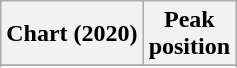<table class="wikitable sortable plainrowheaders" style="text-align:center">
<tr>
<th scope="col">Chart (2020)</th>
<th scope="col">Peak<br>position</th>
</tr>
<tr>
</tr>
<tr>
</tr>
</table>
